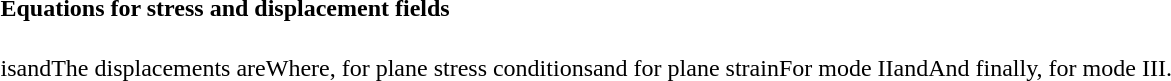<table class="toccolours collapsible collapsed" style="text-align:left">
<tr>
<th>Equations for stress and displacement fields</th>
</tr>
<tr>
<td><br> isandThe displacements areWhere, for plane stress conditionsand for plane strainFor mode IIandAnd finally, for mode III.</td>
</tr>
</table>
